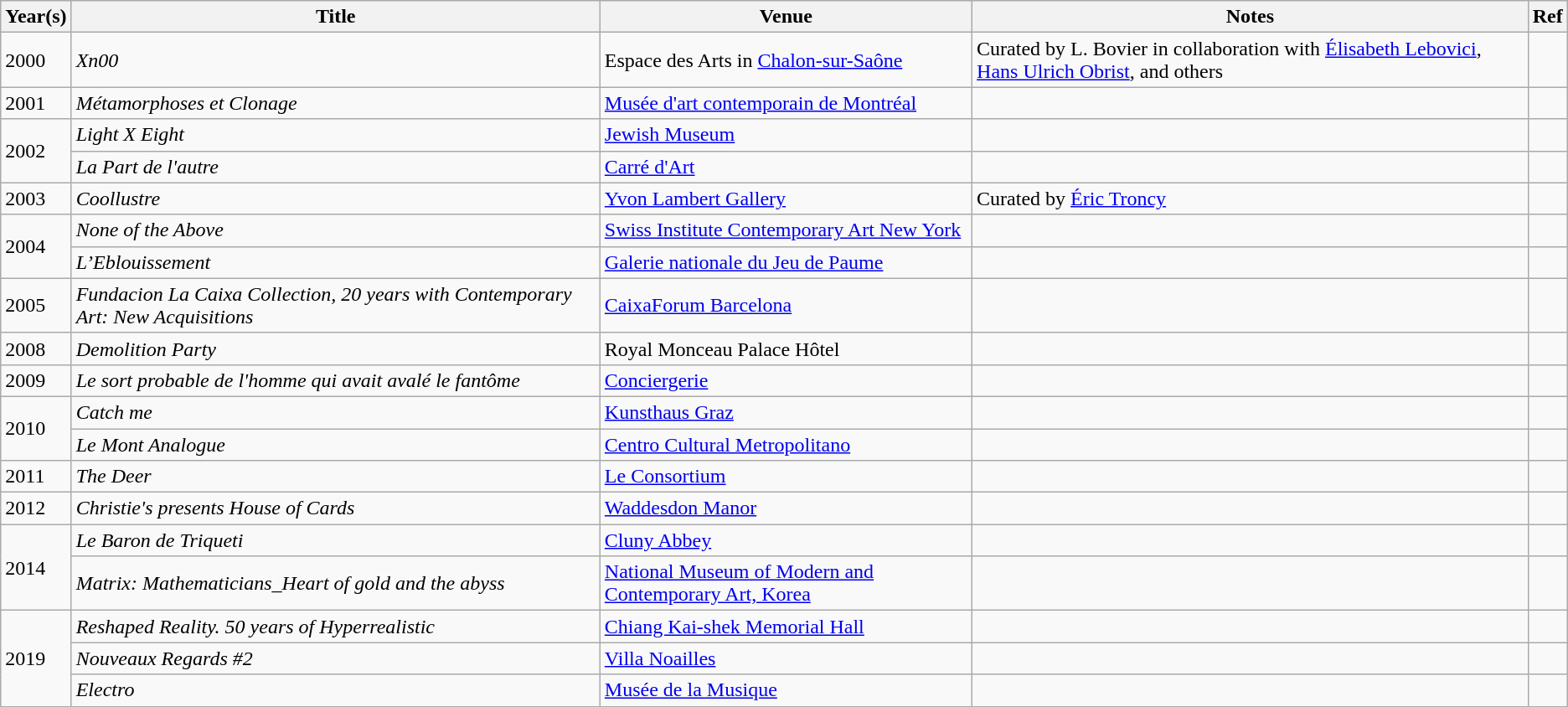<table class="wikitable sortable">
<tr>
<th>Year(s)</th>
<th>Title</th>
<th>Venue</th>
<th>Notes</th>
<th class="unsortable">Ref</th>
</tr>
<tr>
<td>2000</td>
<td><em>Xn00</em></td>
<td>Espace des Arts in <a href='#'>Chalon-sur-Saône</a></td>
<td>Curated by L. Bovier in collaboration with <a href='#'>Élisabeth Lebovici</a>, <a href='#'>Hans Ulrich Obrist</a>, and others</td>
<td></td>
</tr>
<tr>
<td>2001</td>
<td><em>Métamorphoses et Clonage</em></td>
<td><a href='#'>Musée d'art contemporain de Montréal</a></td>
<td></td>
<td></td>
</tr>
<tr>
<td rowspan="2">2002</td>
<td><em>Light X Eight</em></td>
<td><a href='#'>Jewish Museum</a></td>
<td></td>
<td></td>
</tr>
<tr>
<td><em>La Part de l'autre</em></td>
<td><a href='#'>Carré d'Art</a></td>
<td></td>
<td></td>
</tr>
<tr>
<td>2003</td>
<td><em>Coollustre</em></td>
<td><a href='#'>Yvon Lambert Gallery</a></td>
<td>Curated by <a href='#'>Éric Troncy</a></td>
<td></td>
</tr>
<tr>
<td rowspan="2">2004</td>
<td><em>None of the Above</em></td>
<td><a href='#'>Swiss Institute Contemporary Art New York</a></td>
<td></td>
<td></td>
</tr>
<tr>
<td><em>L’Eblouissement</em></td>
<td><a href='#'>Galerie nationale du Jeu de Paume</a></td>
<td></td>
<td></td>
</tr>
<tr>
<td>2005</td>
<td><em>Fundacion La Caixa Collection, 20 years with Contemporary Art: New Acquisitions</em></td>
<td><a href='#'>CaixaForum Barcelona</a></td>
<td></td>
<td></td>
</tr>
<tr>
<td>2008</td>
<td><em>Demolition Party</em></td>
<td>Royal Monceau Palace Hôtel</td>
<td></td>
<td></td>
</tr>
<tr>
<td>2009</td>
<td><em>Le sort probable de l'homme qui avait avalé le fantôme</em></td>
<td><a href='#'>Conciergerie</a></td>
<td></td>
<td></td>
</tr>
<tr>
<td rowspan="2">2010</td>
<td><em>Catch me</em></td>
<td><a href='#'>Kunsthaus Graz</a></td>
<td></td>
<td></td>
</tr>
<tr>
<td><em>Le Mont Analogue</em></td>
<td><a href='#'>Centro Cultural Metropolitano</a></td>
<td></td>
<td></td>
</tr>
<tr>
<td>2011</td>
<td><em>The Deer</em></td>
<td><a href='#'>Le Consortium</a></td>
<td></td>
<td></td>
</tr>
<tr>
<td>2012</td>
<td><em>Christie's presents House of Cards</em></td>
<td><a href='#'>Waddesdon Manor</a></td>
<td></td>
<td></td>
</tr>
<tr>
<td rowspan="2">2014</td>
<td><em>Le Baron de Triqueti</em></td>
<td><a href='#'>Cluny Abbey</a></td>
<td></td>
<td></td>
</tr>
<tr>
<td><em>Matrix: Mathematicians_Heart of gold and the abyss</em></td>
<td><a href='#'>National Museum of Modern and Contemporary Art, Korea</a></td>
<td></td>
<td></td>
</tr>
<tr>
<td rowspan="3">2019</td>
<td><em>Reshaped Reality. 50 years of Hyperrealistic</em></td>
<td><a href='#'>Chiang Kai-shek Memorial Hall</a></td>
<td></td>
<td></td>
</tr>
<tr>
<td><em>Nouveaux Regards #2</em></td>
<td><a href='#'>Villa Noailles</a></td>
<td></td>
<td></td>
</tr>
<tr>
<td><em>Electro</em></td>
<td><a href='#'>Musée de la Musique</a></td>
<td></td>
<td></td>
</tr>
</table>
